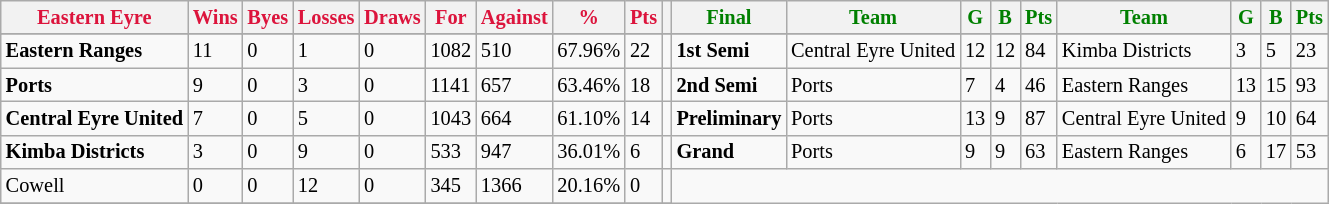<table style="font-size: 85%; text-align: left;" class="wikitable">
<tr>
<th style="color:crimson">Eastern Eyre</th>
<th style="color:crimson">Wins</th>
<th style="color:crimson">Byes</th>
<th style="color:crimson">Losses</th>
<th style="color:crimson">Draws</th>
<th style="color:crimson">For</th>
<th style="color:crimson">Against</th>
<th style="color:crimson">%</th>
<th style="color:crimson">Pts</th>
<th></th>
<th style="color:green">Final</th>
<th style="color:green">Team</th>
<th style="color:green">G</th>
<th style="color:green">B</th>
<th style="color:green">Pts</th>
<th style="color:green">Team</th>
<th style="color:green">G</th>
<th style="color:green">B</th>
<th style="color:green">Pts</th>
</tr>
<tr>
</tr>
<tr>
</tr>
<tr>
<td><strong>	Eastern Ranges	</strong></td>
<td>11</td>
<td>0</td>
<td>1</td>
<td>0</td>
<td>1082</td>
<td>510</td>
<td>67.96%</td>
<td>22</td>
<td></td>
<td><strong>1st Semi</strong></td>
<td>Central Eyre United</td>
<td>12</td>
<td>12</td>
<td>84</td>
<td>Kimba Districts</td>
<td>3</td>
<td>5</td>
<td>23</td>
</tr>
<tr>
<td><strong>	Ports	</strong></td>
<td>9</td>
<td>0</td>
<td>3</td>
<td>0</td>
<td>1141</td>
<td>657</td>
<td>63.46%</td>
<td>18</td>
<td></td>
<td><strong>2nd Semi</strong></td>
<td>Ports</td>
<td>7</td>
<td>4</td>
<td>46</td>
<td>Eastern Ranges</td>
<td>13</td>
<td>15</td>
<td>93</td>
</tr>
<tr>
<td><strong>	Central Eyre United	</strong></td>
<td>7</td>
<td>0</td>
<td>5</td>
<td>0</td>
<td>1043</td>
<td>664</td>
<td>61.10%</td>
<td>14</td>
<td></td>
<td><strong>Preliminary</strong></td>
<td>Ports</td>
<td>13</td>
<td>9</td>
<td>87</td>
<td>Central Eyre United</td>
<td>9</td>
<td>10</td>
<td>64</td>
</tr>
<tr>
<td><strong>	Kimba Districts	</strong></td>
<td>3</td>
<td>0</td>
<td>9</td>
<td>0</td>
<td>533</td>
<td>947</td>
<td>36.01%</td>
<td>6</td>
<td></td>
<td><strong>Grand</strong></td>
<td>Ports</td>
<td>9</td>
<td>9</td>
<td>63</td>
<td>Eastern Ranges</td>
<td>6</td>
<td>17</td>
<td>53</td>
</tr>
<tr>
<td>Cowell</td>
<td>0</td>
<td>0</td>
<td>12</td>
<td>0</td>
<td>345</td>
<td>1366</td>
<td>20.16%</td>
<td>0</td>
<td></td>
</tr>
<tr>
</tr>
</table>
